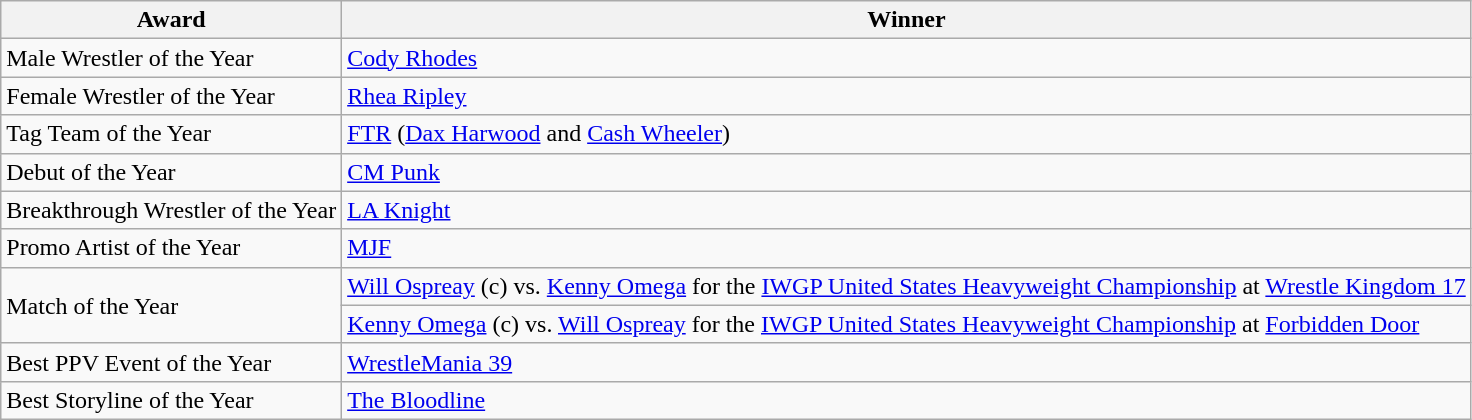<table class="wikitable">
<tr>
<th>Award</th>
<th>Winner</th>
</tr>
<tr>
<td>Male Wrestler of the Year</td>
<td><a href='#'>Cody Rhodes</a></td>
</tr>
<tr>
<td>Female Wrestler of the Year</td>
<td><a href='#'>Rhea Ripley</a></td>
</tr>
<tr>
<td>Tag Team of the Year</td>
<td><a href='#'>FTR</a> (<a href='#'>Dax Harwood</a> and <a href='#'>Cash Wheeler</a>)</td>
</tr>
<tr>
<td>Debut of the Year</td>
<td><a href='#'>CM Punk</a></td>
</tr>
<tr>
<td>Breakthrough Wrestler of the Year</td>
<td><a href='#'>LA Knight</a></td>
</tr>
<tr>
<td>Promo Artist of the Year</td>
<td><a href='#'>MJF</a></td>
</tr>
<tr>
<td rowspan=2>Match of the Year</td>
<td><a href='#'>Will Ospreay</a> (c) vs. <a href='#'>Kenny Omega</a> for the <a href='#'>IWGP United States Heavyweight Championship</a> at <a href='#'>Wrestle Kingdom 17</a></td>
</tr>
<tr>
<td><a href='#'>Kenny Omega</a> (c) vs. <a href='#'>Will Ospreay</a> for the <a href='#'>IWGP United States Heavyweight Championship</a> at <a href='#'>Forbidden Door</a></td>
</tr>
<tr>
<td>Best PPV Event of the Year</td>
<td><a href='#'>WrestleMania 39</a></td>
</tr>
<tr>
<td>Best Storyline of the Year</td>
<td><a href='#'>The Bloodline</a></td>
</tr>
</table>
